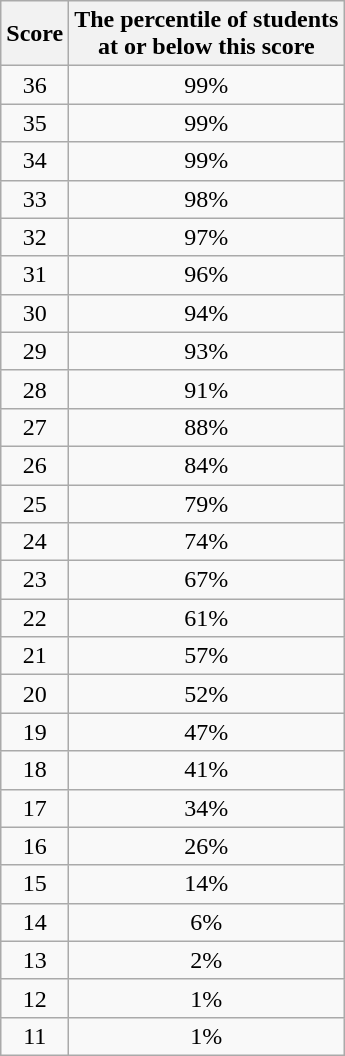<table class="wikitable sortable" style="text-align:center">
<tr>
<th>Score</th>
<th>The percentile of students<br>at or below this score</th>
</tr>
<tr>
<td>36</td>
<td>99%</td>
</tr>
<tr>
<td>35</td>
<td>99%</td>
</tr>
<tr>
<td>34</td>
<td>99%</td>
</tr>
<tr>
<td>33</td>
<td>98%</td>
</tr>
<tr>
<td>32</td>
<td>97%</td>
</tr>
<tr>
<td>31</td>
<td>96%</td>
</tr>
<tr>
<td>30</td>
<td>94%</td>
</tr>
<tr>
<td>29</td>
<td>93%</td>
</tr>
<tr>
<td>28</td>
<td>91%</td>
</tr>
<tr>
<td>27</td>
<td>88%</td>
</tr>
<tr>
<td>26</td>
<td>84%</td>
</tr>
<tr>
<td>25</td>
<td>79%</td>
</tr>
<tr>
<td>24</td>
<td>74%</td>
</tr>
<tr>
<td>23</td>
<td>67%</td>
</tr>
<tr>
<td>22</td>
<td>61%</td>
</tr>
<tr>
<td>21</td>
<td>57%</td>
</tr>
<tr>
<td>20</td>
<td>52%</td>
</tr>
<tr>
<td>19</td>
<td>47%</td>
</tr>
<tr>
<td>18</td>
<td>41%</td>
</tr>
<tr>
<td>17</td>
<td>34%</td>
</tr>
<tr>
<td>16</td>
<td>26%</td>
</tr>
<tr>
<td>15</td>
<td>14%</td>
</tr>
<tr>
<td>14</td>
<td>6%</td>
</tr>
<tr>
<td>13</td>
<td>2%</td>
</tr>
<tr>
<td>12</td>
<td>1%</td>
</tr>
<tr>
<td>11</td>
<td>1%</td>
</tr>
</table>
